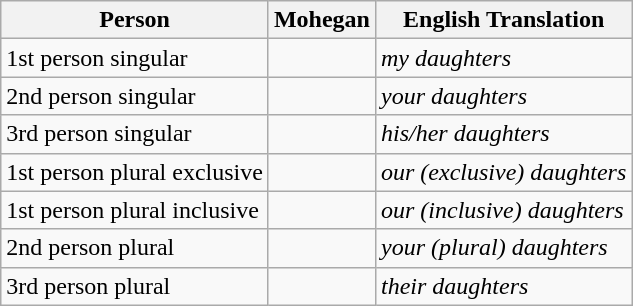<table class="wikitable">
<tr>
<th>Person</th>
<th>Mohegan</th>
<th>English Translation</th>
</tr>
<tr>
<td>1st person singular</td>
<td></td>
<td style="font-style: italic;">my daughters</td>
</tr>
<tr>
<td>2nd person singular</td>
<td></td>
<td style="font-style: italic;">your daughters</td>
</tr>
<tr>
<td>3rd person singular</td>
<td></td>
<td style="font-style: italic;">his/her daughters</td>
</tr>
<tr>
<td>1st person plural  exclusive</td>
<td></td>
<td style="font-style: italic;">our (exclusive) daughters</td>
</tr>
<tr>
<td>1st person plural inclusive</td>
<td></td>
<td style="font-style: italic;">our (inclusive) daughters</td>
</tr>
<tr>
<td>2nd person plural</td>
<td></td>
<td style="font-style: italic;">your (plural) daughters</td>
</tr>
<tr>
<td>3rd person plural</td>
<td></td>
<td style="font-style: italic;">their daughters</td>
</tr>
</table>
